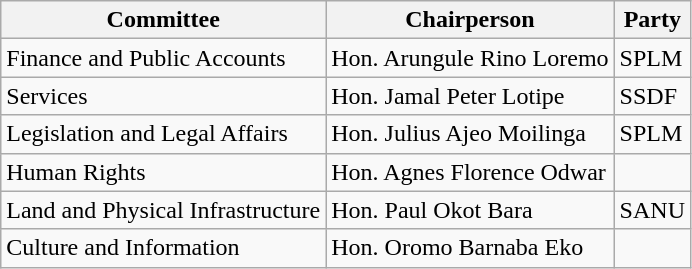<table class=wikitable>
<tr>
<th>Committee</th>
<th>Chairperson</th>
<th>Party</th>
</tr>
<tr>
<td>Finance and Public Accounts</td>
<td>Hon. Arungule Rino Loremo</td>
<td>SPLM</td>
</tr>
<tr>
<td>Services</td>
<td>Hon. Jamal Peter Lotipe</td>
<td>SSDF</td>
</tr>
<tr>
<td>Legislation and Legal Affairs</td>
<td>Hon. Julius Ajeo Moilinga</td>
<td>SPLM</td>
</tr>
<tr>
<td>Human Rights</td>
<td>Hon. Agnes Florence Odwar</td>
<td></td>
</tr>
<tr>
<td>Land and Physical Infrastructure</td>
<td>Hon. Paul Okot Bara</td>
<td>SANU</td>
</tr>
<tr>
<td>Culture and Information</td>
<td>Hon. Oromo Barnaba Eko</td>
<td></td>
</tr>
</table>
